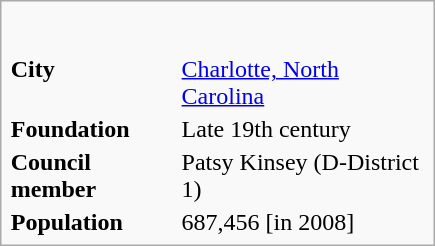<table style="float:right; clear:right; width:290px; margin-left: 1em;" class="infobox">
<tr>
<td colspan="2" valign="top" style="text-align:center; background:ffffff;"><br><table>
<tr style="text-align:center;">
<td></td>
</tr>
<tr style="text-align:center;">
</tr>
</table>
</td>
</tr>
<tr>
<td><strong>City</strong></td>
<td><a href='#'>Charlotte, North Carolina</a></td>
</tr>
<tr>
<td><strong>Foundation</strong></td>
<td>Late 19th century</td>
</tr>
<tr>
<td><strong>Council member</strong></td>
<td>Patsy Kinsey (D-District 1)</td>
</tr>
<tr>
<td><strong>Population</strong></td>
<td>687,456 [in 2008]</td>
</tr>
</table>
